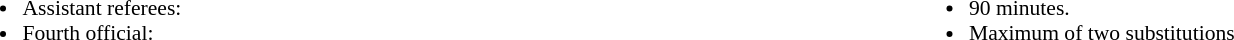<table style="width:100%; font-size:90%">
<tr>
<td style="width:50%; vertical-align:top"><br><ul><li>Assistant referees:</li><li>Fourth official:</li></ul></td>
<td style="width:50%; vertical-align:top"><br><ul><li>90 minutes.</li><li>Maximum of two substitutions</li></ul></td>
</tr>
</table>
